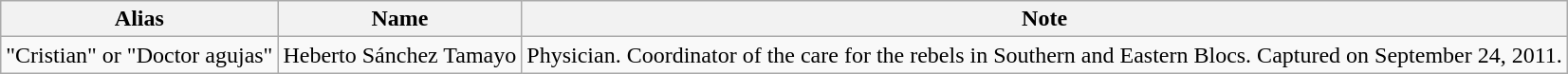<table class="wikitable">
<tr>
<th>Alias</th>
<th>Name</th>
<th>Note</th>
</tr>
<tr>
<td>"Cristian" or "Doctor agujas"</td>
<td>Heberto Sánchez Tamayo</td>
<td>Physician. Coordinator of the care for the rebels in Southern and Eastern Blocs. Captured on September 24, 2011.</td>
</tr>
</table>
